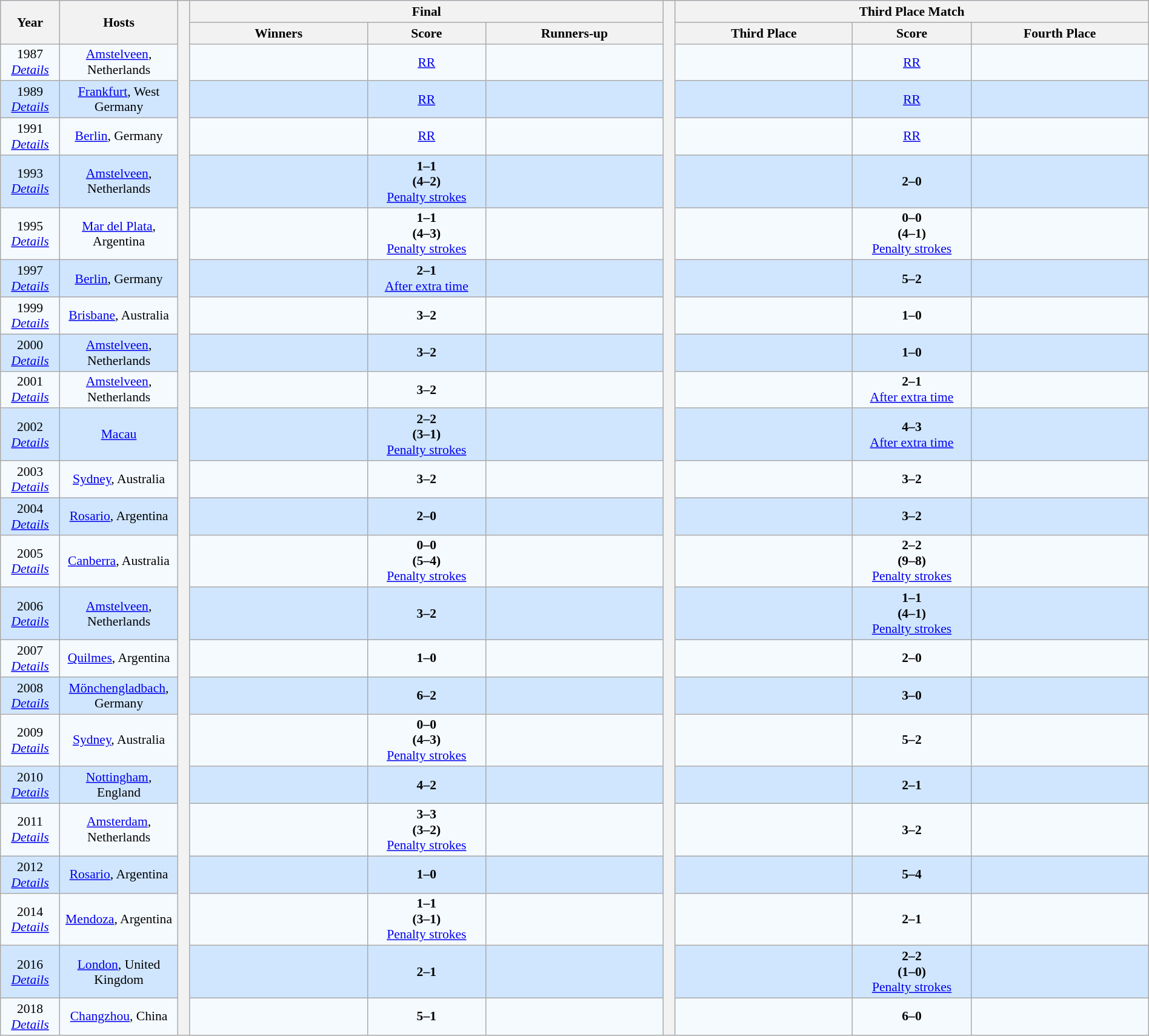<table class="wikitable" style="text-align:center;width:100%; font-size:90%;">
<tr bgcolor=#C1D8FF>
<th rowspan=2 width=5%>Year</th>
<th rowspan=2 width=10%>Hosts</th>
<th width=1% rowspan=25 bgcolor=ffffff></th>
<th colspan=3>Final</th>
<th width=1% rowspan=25 bgcolor=ffffff></th>
<th colspan=3>Third Place Match</th>
</tr>
<tr bgcolor=#EFEFEF>
<th width=15%>Winners</th>
<th width=10%>Score</th>
<th width=15%>Runners-up</th>
<th width=15%>Third Place</th>
<th width=10%>Score</th>
<th width=15%>Fourth Place</th>
</tr>
<tr bgcolor=#F5FAFF>
<td>1987 <br> <em><a href='#'>Details</a></em></td>
<td><a href='#'>Amstelveen</a>, Netherlands</td>
<td><strong></strong></td>
<td><a href='#'>RR</a></td>
<td></td>
<td></td>
<td><a href='#'>RR</a></td>
<td></td>
</tr>
<tr bgcolor=#D0E6FF>
<td>1989 <br> <em><a href='#'>Details</a></em></td>
<td><a href='#'>Frankfurt</a>, West Germany</td>
<td><strong></strong></td>
<td><a href='#'>RR</a></td>
<td></td>
<td></td>
<td><a href='#'>RR</a></td>
<td></td>
</tr>
<tr bgcolor=#F5FAFF>
<td>1991 <br> <em><a href='#'>Details</a></em></td>
<td><a href='#'>Berlin</a>, Germany</td>
<td><strong></strong></td>
<td><a href='#'>RR</a></td>
<td></td>
<td></td>
<td><a href='#'>RR</a></td>
<td></td>
</tr>
<tr bgcolor=#D0E6FF>
<td>1993 <br> <em><a href='#'>Details</a></em></td>
<td><a href='#'>Amstelveen</a>, Netherlands</td>
<td><strong></strong></td>
<td><strong>1–1</strong> <br> <strong>(4–2)</strong> <br> <a href='#'>Penalty strokes</a></td>
<td></td>
<td></td>
<td><strong>2–0</strong></td>
<td></td>
</tr>
<tr bgcolor=#F5FAFF>
<td>1995 <br> <em><a href='#'>Details</a></em></td>
<td><a href='#'>Mar del Plata</a>, Argentina</td>
<td><strong></strong></td>
<td><strong>1–1</strong> <br> <strong>(4–3)</strong> <br> <a href='#'>Penalty strokes</a></td>
<td></td>
<td></td>
<td><strong>0–0 <br> (4–1)</strong> <br> <a href='#'>Penalty strokes</a></td>
<td></td>
</tr>
<tr bgcolor=#D0E6FF>
<td>1997 <br> <em><a href='#'>Details</a></em></td>
<td><a href='#'>Berlin</a>, Germany</td>
<td><strong></strong></td>
<td><strong>2–1</strong> <br> <a href='#'>After extra time</a></td>
<td></td>
<td></td>
<td><strong>5–2</strong></td>
<td></td>
</tr>
<tr bgcolor=#F5FAFF>
<td>1999 <br> <em><a href='#'>Details</a></em></td>
<td><a href='#'>Brisbane</a>, Australia</td>
<td><strong></strong></td>
<td><strong>3–2</strong></td>
<td></td>
<td></td>
<td><strong>1–0</strong></td>
<td></td>
</tr>
<tr bgcolor=#D0E6FF>
<td>2000 <br> <em><a href='#'>Details</a></em></td>
<td><a href='#'>Amstelveen</a>, Netherlands</td>
<td><strong></strong></td>
<td><strong>3–2</strong></td>
<td></td>
<td></td>
<td><strong>1–0</strong></td>
<td></td>
</tr>
<tr bgcolor=#F5FAFF>
<td>2001 <br> <em><a href='#'>Details</a></em></td>
<td><a href='#'>Amstelveen</a>, Netherlands</td>
<td><strong></strong></td>
<td><strong>3–2</strong></td>
<td></td>
<td></td>
<td><strong>2–1</strong> <br> <a href='#'>After extra time</a></td>
<td></td>
</tr>
<tr bgcolor=#D0E6FF>
<td>2002 <br> <em><a href='#'>Details</a></em></td>
<td><a href='#'>Macau</a></td>
<td><strong></strong></td>
<td><strong>2–2</strong> <br> <strong>(3–1)</strong> <br> <a href='#'>Penalty strokes</a></td>
<td></td>
<td></td>
<td><strong>4–3</strong> <br> <a href='#'>After extra time</a></td>
<td></td>
</tr>
<tr bgcolor=#F5FAFF>
<td>2003 <br> <em><a href='#'>Details</a></em></td>
<td><a href='#'>Sydney</a>, Australia</td>
<td><strong></strong></td>
<td><strong>3–2</strong></td>
<td></td>
<td></td>
<td><strong>3–2</strong></td>
<td></td>
</tr>
<tr bgcolor=#D0E6FF>
<td>2004 <br> <em><a href='#'>Details</a></em></td>
<td><a href='#'>Rosario</a>, Argentina</td>
<td><strong></strong></td>
<td><strong>2–0</strong></td>
<td></td>
<td></td>
<td><strong>3–2</strong></td>
<td></td>
</tr>
<tr bgcolor=#F5FAFF>
<td>2005 <br> <em><a href='#'>Details</a></em></td>
<td><a href='#'>Canberra</a>, Australia</td>
<td><strong></strong></td>
<td><strong>0–0</strong> <br> <strong>(5–4)</strong> <br> <a href='#'>Penalty strokes</a></td>
<td></td>
<td></td>
<td><strong>2–2 <br> (9–8)</strong> <br> <a href='#'>Penalty strokes</a></td>
<td></td>
</tr>
<tr bgcolor=#D0E6FF>
<td>2006 <br> <em><a href='#'>Details</a></em></td>
<td><a href='#'>Amstelveen</a>, Netherlands</td>
<td><strong></strong></td>
<td><strong>3–2</strong></td>
<td></td>
<td></td>
<td><strong>1–1 <br> (4–1)</strong> <br> <a href='#'>Penalty strokes</a></td>
<td></td>
</tr>
<tr bgcolor=#F5FAFF>
<td>2007 <br> <em><a href='#'>Details</a></em></td>
<td><a href='#'>Quilmes</a>, Argentina</td>
<td><strong></strong></td>
<td><strong>1–0</strong></td>
<td></td>
<td></td>
<td><strong>2–0</strong></td>
<td></td>
</tr>
<tr bgcolor=#D0E6FF>
<td>2008 <br> <em><a href='#'>Details</a></em></td>
<td><a href='#'>Mönchengladbach</a>, Germany</td>
<td><strong></strong></td>
<td><strong>6–2</strong></td>
<td></td>
<td></td>
<td><strong>3–0</strong></td>
<td></td>
</tr>
<tr bgcolor=#F5FAFF>
<td>2009 <br> <em><a href='#'>Details</a></em></td>
<td><a href='#'>Sydney</a>, Australia</td>
<td><strong></strong></td>
<td><strong>0–0</strong> <br> <strong>(4–3)</strong> <br> <a href='#'>Penalty strokes</a></td>
<td></td>
<td></td>
<td><strong>5–2</strong></td>
<td></td>
</tr>
<tr bgcolor=#D0E6FF>
<td>2010 <br> <em><a href='#'>Details</a></em></td>
<td><a href='#'>Nottingham</a>, England</td>
<td><strong></strong></td>
<td><strong>4–2</strong></td>
<td></td>
<td></td>
<td><strong>2–1</strong></td>
<td></td>
</tr>
<tr bgcolor=#F5FAFF>
<td>2011 <br> <em><a href='#'>Details</a></em></td>
<td><a href='#'>Amsterdam</a>, Netherlands</td>
<td><strong></strong></td>
<td><strong>3–3</strong> <br> <strong>(3–2)</strong> <br> <a href='#'>Penalty strokes</a></td>
<td></td>
<td></td>
<td><strong>3–2</strong></td>
<td></td>
</tr>
<tr bgcolor=#D0E6FF>
<td>2012 <br> <em><a href='#'>Details</a></em></td>
<td><a href='#'>Rosario</a>, Argentina</td>
<td><strong></strong></td>
<td><strong>1–0</strong></td>
<td></td>
<td></td>
<td><strong>5–4</strong></td>
<td></td>
</tr>
<tr bgcolor=#F5FAFF>
<td>2014 <br> <em><a href='#'>Details</a></em></td>
<td><a href='#'>Mendoza</a>, Argentina</td>
<td><strong></strong></td>
<td><strong>1–1</strong> <br> <strong>(3–1)</strong> <br> <a href='#'>Penalty strokes</a></td>
<td></td>
<td></td>
<td><strong>2–1</strong></td>
<td></td>
</tr>
<tr bgcolor=#D0E6FF>
<td>2016 <br> <em><a href='#'>Details</a></em></td>
<td><a href='#'>London</a>, United Kingdom</td>
<td><strong></strong></td>
<td><strong>2–1</strong></td>
<td></td>
<td></td>
<td><strong>2–2</strong> <br> <strong>(1–0)</strong> <br> <a href='#'>Penalty strokes</a></td>
<td></td>
</tr>
<tr bgcolor=#F5FAFF>
<td>2018 <br> <em><a href='#'>Details</a></em></td>
<td><a href='#'>Changzhou</a>, China</td>
<td></td>
<td><strong>5–1</strong></td>
<td></td>
<td></td>
<td><strong>6–0</strong></td>
<td></td>
</tr>
</table>
